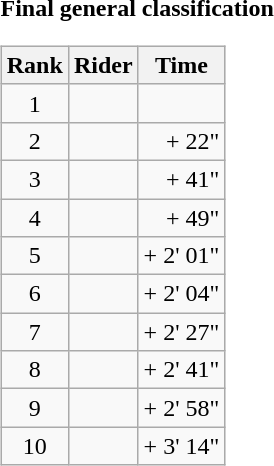<table>
<tr>
<td><strong>Final general classification</strong><br><table class="wikitable">
<tr>
<th scope="col">Rank</th>
<th scope="col">Rider</th>
<th scope="col">Time</th>
</tr>
<tr>
<td style="text-align:center;">1</td>
<td></td>
<td style="text-align:right;"></td>
</tr>
<tr>
<td style="text-align:center;">2</td>
<td></td>
<td style="text-align:right;">+ 22"</td>
</tr>
<tr>
<td style="text-align:center;">3</td>
<td></td>
<td style="text-align:right;">+ 41"</td>
</tr>
<tr>
<td style="text-align:center;">4</td>
<td></td>
<td style="text-align:right;">+ 49"</td>
</tr>
<tr>
<td style="text-align:center;">5</td>
<td></td>
<td style="text-align:right;">+ 2' 01"</td>
</tr>
<tr>
<td style="text-align:center;">6</td>
<td></td>
<td style="text-align:right;">+ 2' 04"</td>
</tr>
<tr>
<td style="text-align:center;">7</td>
<td></td>
<td style="text-align:right;">+ 2' 27"</td>
</tr>
<tr>
<td style="text-align:center;">8</td>
<td></td>
<td style="text-align:right;">+ 2' 41"</td>
</tr>
<tr>
<td style="text-align:center;">9</td>
<td></td>
<td style="text-align:right;">+ 2' 58"</td>
</tr>
<tr>
<td style="text-align:center;">10</td>
<td></td>
<td style="text-align:right;">+ 3' 14"</td>
</tr>
</table>
</td>
</tr>
</table>
